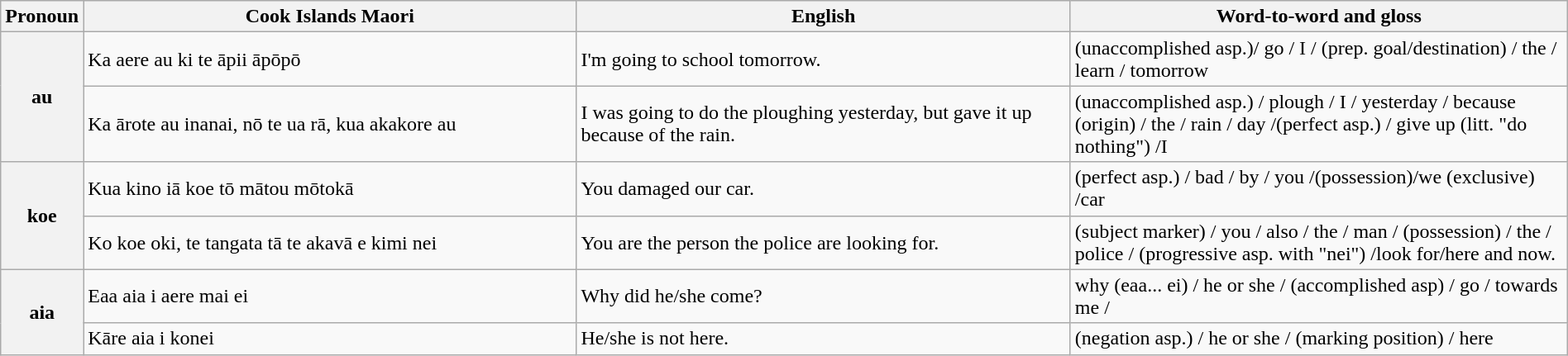<table class="wikitable collapsible collapsed" style="margin: 1em auto 1em auto" width="100%">
<tr>
<th>Pronoun</th>
<th width="33%">Cook Islands Maori</th>
<th width="33%">English</th>
<th width="33%">Word-to-word and gloss</th>
</tr>
<tr>
<th rowspan="2">au</th>
<td>Ka aere au  ki te āpii āpōpō </td>
<td>I'm going to school tomorrow.</td>
<td>(unaccomplished asp.)/ go / I / (prep. goal/destination) / the / learn / tomorrow</td>
</tr>
<tr>
<td>Ka ārote au inanai,  nō te ua rā, kua akakore au</td>
<td>I was going to do the ploughing yesterday, but gave it up because of the rain.</td>
<td>(unaccomplished asp.) / plough / I / yesterday / because (origin) / the / rain / day /(perfect asp.) / give up (litt. "do nothing") /I</td>
</tr>
<tr>
<th rowspan="2">koe</th>
<td>Kua kino iā koe tō mātou mōtokā</td>
<td>You damaged our car.</td>
<td>(perfect asp.) / bad / by / you /(possession)/we (exclusive) /car</td>
</tr>
<tr>
<td>Ko koe oki, te tangata tā te akavā e kimi nei</td>
<td>You are the person the police are looking for.</td>
<td>(subject marker) / you / also / the / man / (possession) / the / police / (progressive asp. with "nei") /look for/here and now.</td>
</tr>
<tr>
<th rowspan="2">aia</th>
<td>Eaa aia i aere mai ei</td>
<td>Why did he/she come?</td>
<td>why (eaa... ei) / he or she / (accomplished asp) / go / towards me /</td>
</tr>
<tr>
<td>Kāre aia  i konei</td>
<td>He/she is not here.</td>
<td>(negation asp.) / he or she / (marking position) / here</td>
</tr>
</table>
